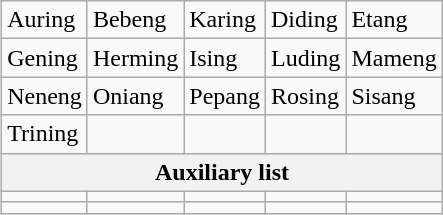<table class="wikitable" align=right>
<tr>
<td>Auring</td>
<td>Bebeng</td>
<td>Karing</td>
<td>Diding</td>
<td>Etang</td>
</tr>
<tr>
<td>Gening</td>
<td>Herming</td>
<td>Ising</td>
<td>Luding</td>
<td>Mameng</td>
</tr>
<tr>
<td>Neneng</td>
<td>Oniang</td>
<td>Pepang</td>
<td>Rosing</td>
<td>Sisang</td>
</tr>
<tr>
<td>Trining</td>
<td></td>
<td></td>
<td></td>
<td></td>
</tr>
<tr>
<th colspan=5>Auxiliary list</th>
</tr>
<tr>
<td></td>
<td></td>
<td></td>
<td></td>
<td></td>
</tr>
<tr>
<td></td>
<td></td>
<td></td>
<td></td>
<td></td>
</tr>
</table>
